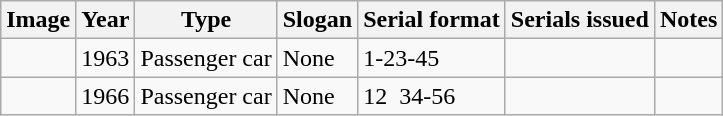<table class="wikitable collapsible sortable">
<tr>
<th>Image</th>
<th>Year</th>
<th>Type</th>
<th>Slogan</th>
<th>Serial format</th>
<th>Serials issued</th>
<th>Notes</th>
</tr>
<tr>
<td></td>
<td>1963</td>
<td>Passenger car</td>
<td>None</td>
<td>1-23-45</td>
<td></td>
<td></td>
</tr>
<tr>
<td></td>
<td>1966</td>
<td>Passenger car</td>
<td>None</td>
<td>12  34-56</td>
<td></td>
<td></td>
</tr>
</table>
